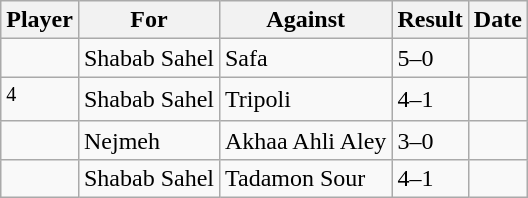<table class="wikitable">
<tr>
<th>Player</th>
<th>For</th>
<th>Against</th>
<th>Result</th>
<th>Date</th>
</tr>
<tr>
<td> </td>
<td>Shabab Sahel</td>
<td>Safa</td>
<td>5–0</td>
<td></td>
</tr>
<tr>
<td> <sup>4</sup></td>
<td>Shabab Sahel</td>
<td>Tripoli</td>
<td>4–1</td>
<td></td>
</tr>
<tr>
<td> </td>
<td>Nejmeh</td>
<td>Akhaa Ahli Aley</td>
<td>3–0</td>
<td></td>
</tr>
<tr>
<td> </td>
<td>Shabab Sahel</td>
<td>Tadamon Sour</td>
<td>4–1</td>
<td></td>
</tr>
</table>
